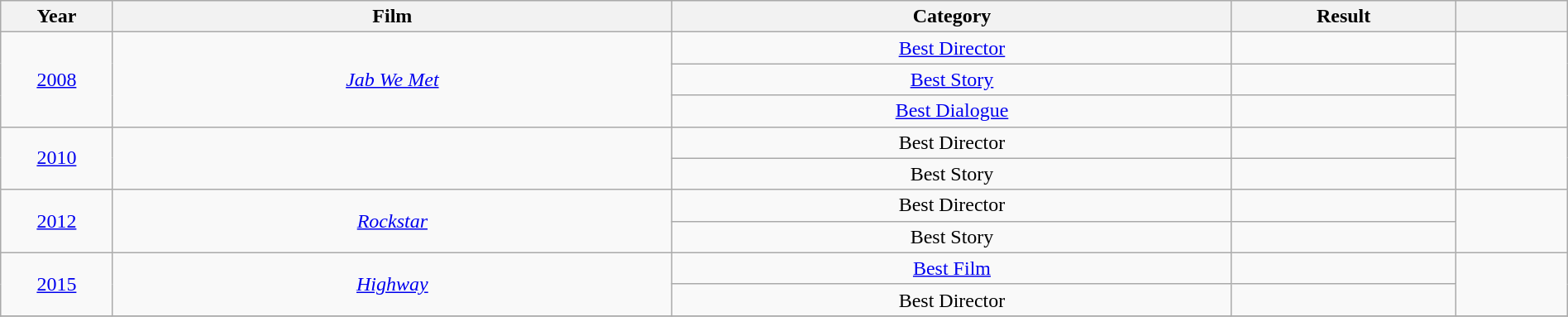<table class="wikitable" style="width:100%;">
<tr>
<th style="width:5%;">Year</th>
<th style="width:25%;">Film</th>
<th style="width:25%;">Category</th>
<th style="width:10%;">Result</th>
<th style="width:5%;"></th>
</tr>
<tr>
<td style="text-align:center;" rowspan="3"><a href='#'>2008</a></td>
<td style="text-align:center;" rowspan="3"><em><a href='#'>Jab We Met</a></em></td>
<td style="text-align:center;"><a href='#'>Best Director</a></td>
<td></td>
<td rowspan="3"></td>
</tr>
<tr>
<td style="text-align:center;"><a href='#'>Best Story</a></td>
<td></td>
</tr>
<tr>
<td style="text-align:center;"><a href='#'>Best Dialogue</a></td>
<td></td>
</tr>
<tr>
<td style="text-align:center;" rowspan="2"><a href='#'>2010</a></td>
<td style="text-align:center;" rowspan="2"></td>
<td style="text-align:center;">Best Director</td>
<td></td>
<td rowspan="2"></td>
</tr>
<tr>
<td style="text-align:center;">Best Story</td>
<td></td>
</tr>
<tr>
<td style="text-align:center;" rowspan="2"><a href='#'>2012</a></td>
<td style="text-align:center;" rowspan="2"><em><a href='#'>Rockstar</a></em></td>
<td style="text-align:center;">Best Director</td>
<td></td>
<td rowspan="2"></td>
</tr>
<tr>
<td style="text-align:center;">Best Story</td>
<td></td>
</tr>
<tr>
<td style="text-align:center;" rowspan="2"><a href='#'>2015</a></td>
<td style="text-align:center;" rowspan="2"><em><a href='#'>Highway</a></em></td>
<td style="text-align:center;"><a href='#'>Best Film</a></td>
<td></td>
<td rowspan="2"></td>
</tr>
<tr>
<td style="text-align:center;">Best Director</td>
<td></td>
</tr>
<tr>
</tr>
</table>
